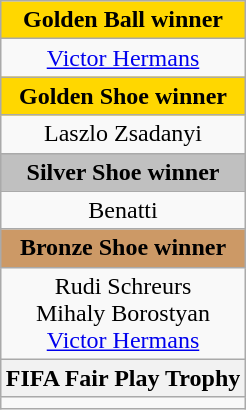<table class="wikitable" style="margin: 0 auto;">
<tr>
<th style="background:gold">Golden Ball winner</th>
</tr>
<tr>
<td align=center> <a href='#'>Victor Hermans</a></td>
</tr>
<tr>
<th style="background:gold">Golden Shoe winner</th>
</tr>
<tr>
<td align=center> Laszlo Zsadanyi</td>
</tr>
<tr>
<th style="background:silver">Silver Shoe winner</th>
</tr>
<tr>
<td align=center> Benatti</td>
</tr>
<tr>
<th style="background:#c96">Bronze Shoe winner</th>
</tr>
<tr>
<td align=center> Rudi Schreurs<br> Mihaly Borostyan<br> <a href='#'>Victor Hermans</a></td>
</tr>
<tr>
<th>FIFA Fair Play Trophy</th>
</tr>
<tr>
<td align=center></td>
</tr>
</table>
